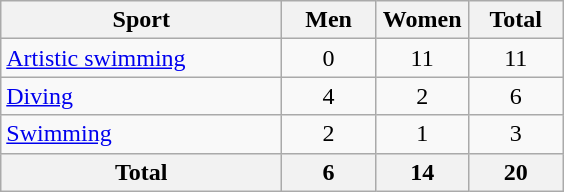<table class="wikitable sortable" style="text-align:center;">
<tr>
<th width=180>Sport</th>
<th width=55>Men</th>
<th width=55>Women</th>
<th width=55>Total</th>
</tr>
<tr>
<td align=left><a href='#'>Artistic swimming</a></td>
<td>0</td>
<td>11</td>
<td>11</td>
</tr>
<tr>
<td align=left><a href='#'>Diving</a></td>
<td>4</td>
<td>2</td>
<td>6</td>
</tr>
<tr>
<td align=left><a href='#'>Swimming</a></td>
<td>2</td>
<td>1</td>
<td>3</td>
</tr>
<tr>
<th>Total</th>
<th>6</th>
<th>14</th>
<th>20</th>
</tr>
</table>
